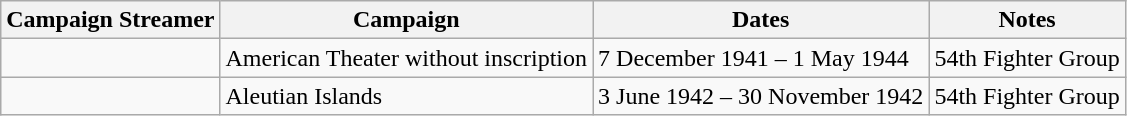<table class="wikitable">
<tr>
<th>Campaign Streamer</th>
<th>Campaign</th>
<th>Dates</th>
<th>Notes</th>
</tr>
<tr>
<td></td>
<td>American Theater without inscription</td>
<td>7 December 1941 – 1 May 1944</td>
<td>54th Fighter Group </td>
</tr>
<tr>
<td></td>
<td>Aleutian Islands</td>
<td>3 June 1942 – 30 November 1942</td>
<td>54th Fighter Group</td>
</tr>
</table>
